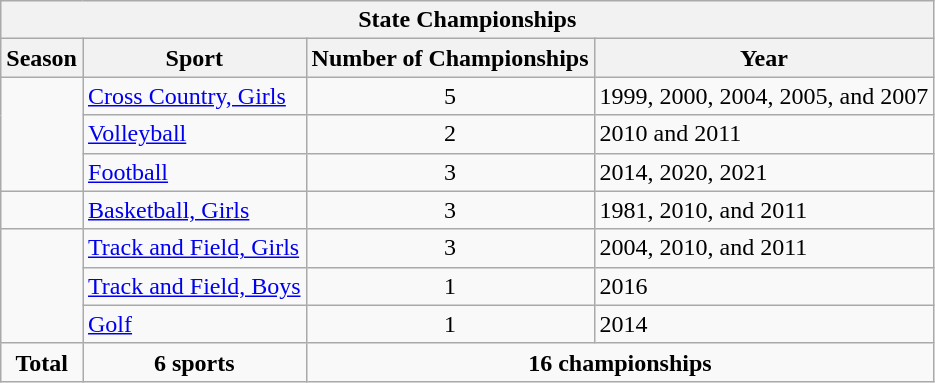<table class="wikitable">
<tr>
<th colspan="4">State Championships</th>
</tr>
<tr>
<th>Season</th>
<th>Sport</th>
<th>Number of Championships</th>
<th>Year</th>
</tr>
<tr>
<td rowspan="3"></td>
<td><a href='#'>Cross Country, Girls</a></td>
<td style="text-align:center;">5</td>
<td>1999, 2000, 2004, 2005, and 2007</td>
</tr>
<tr>
<td><a href='#'>Volleyball</a></td>
<td style="text-align:center;">2</td>
<td>2010 and 2011</td>
</tr>
<tr>
<td><a href='#'>Football</a></td>
<td style="text-align:center;">3</td>
<td>2014, 2020, 2021</td>
</tr>
<tr>
<td></td>
<td><a href='#'>Basketball, Girls</a></td>
<td style="text-align:center;">3</td>
<td>1981, 2010, and 2011</td>
</tr>
<tr>
<td rowspan="3"></td>
<td><a href='#'>Track and Field, Girls</a></td>
<td style="text-align:center;">3</td>
<td>2004, 2010, and 2011</td>
</tr>
<tr>
<td><a href='#'>Track and Field, Boys</a></td>
<td style="text-align:center;">1</td>
<td>2016</td>
</tr>
<tr>
<td><a href='#'>Golf</a></td>
<td style="text-align:center;">1</td>
<td>2014</td>
</tr>
<tr style="text-align:center;">
<td><strong>Total</strong></td>
<td style="text-align:center;"><strong>6 sports</strong></td>
<td colspan=2 style="text-align:center;"><strong>16 championships</strong></td>
</tr>
</table>
